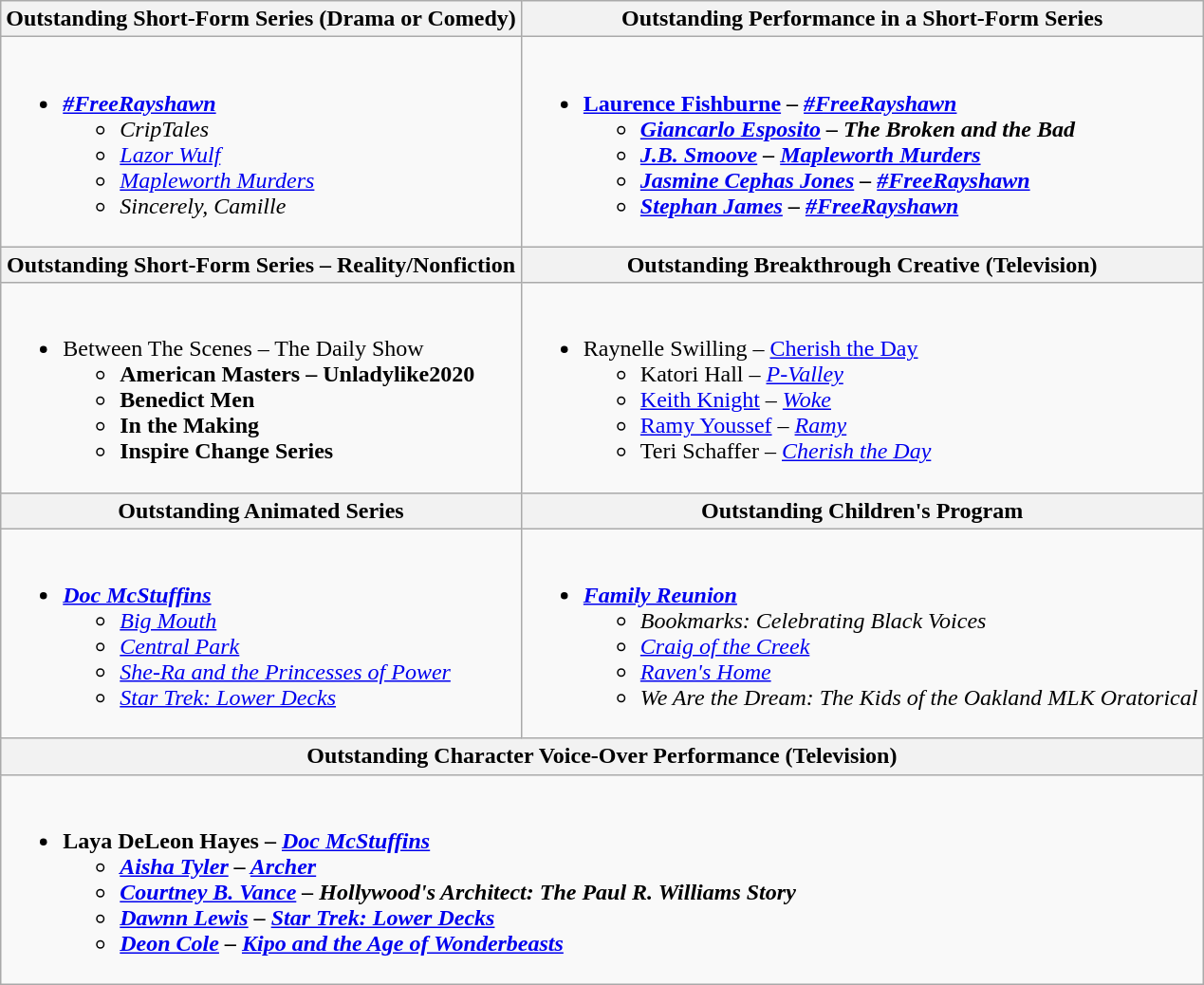<table class=wikitable style="width=72%">
<tr>
<th>Outstanding Short-Form Series (Drama or Comedy)</th>
<th>Outstanding Performance in a Short-Form Series</th>
</tr>
<tr>
<td style="vertical-align:top"><br><ul><li><strong><em><a href='#'>#FreeRayshawn</a></em></strong><ul><li><em>CripTales</em></li><li><em><a href='#'>Lazor Wulf</a></em></li><li><em><a href='#'>Mapleworth Murders</a></em></li><li><em>Sincerely, Camille</em></li></ul></li></ul></td>
<td style="vertical-align:top"><br><ul><li><strong><a href='#'>Laurence Fishburne</a> – <em><a href='#'>#FreeRayshawn</a><strong><em><ul><li><a href='#'>Giancarlo Esposito</a> – </em>The Broken and the Bad<em></li><li><a href='#'>J.B. Smoove</a> – </em><a href='#'>Mapleworth Murders</a><em></li><li><a href='#'>Jasmine Cephas Jones</a> – </em><a href='#'>#FreeRayshawn</a><em></li><li><a href='#'>Stephan James</a> – </em><a href='#'>#FreeRayshawn</a><em></li></ul></li></ul></td>
</tr>
<tr>
<th>Outstanding Short-Form Series – Reality/Nonfiction</th>
<th>Outstanding Breakthrough Creative (Television)</th>
</tr>
<tr>
<td style="vertical-align:top"><br><ul><li></em></strong>Between The Scenes – The Daily Show<strong><em><ul><li></em>American Masters – Unladylike2020<em></li><li></em>Benedict Men<em></li><li></em>In the Making<em></li><li></em>Inspire Change Series<em></li></ul></li></ul></td>
<td style="vertical-align:top"><br><ul><li></strong>Raynelle Swilling – </em><a href='#'>Cherish the Day</a></em></strong><ul><li>Katori Hall – <em><a href='#'>P-Valley</a></em></li><li><a href='#'>Keith Knight</a> – <em><a href='#'>Woke</a></em></li><li><a href='#'>Ramy Youssef</a> – <em><a href='#'>Ramy</a></em></li><li>Teri Schaffer – <em><a href='#'>Cherish the Day</a></em></li></ul></li></ul></td>
</tr>
<tr>
<th>Outstanding Animated Series</th>
<th>Outstanding Children's Program</th>
</tr>
<tr>
<td style="vertical-align:top"><br><ul><li><strong><em><a href='#'>Doc McStuffins</a></em></strong><ul><li><em><a href='#'>Big Mouth</a></em></li><li><em><a href='#'>Central Park</a></em></li><li><em><a href='#'>She-Ra and the Princesses of Power</a></em></li><li><em><a href='#'>Star Trek: Lower Decks</a></em></li></ul></li></ul></td>
<td style="vertical-align:top"><br><ul><li><strong><em><a href='#'>Family Reunion</a></em></strong><ul><li><em>Bookmarks: Celebrating Black Voices</em></li><li><em><a href='#'>Craig of the Creek</a></em></li><li><em><a href='#'>Raven's Home</a></em></li><li><em>We Are the Dream: The Kids of the Oakland MLK Oratorical</em></li></ul></li></ul></td>
</tr>
<tr>
<th colspan="2">Outstanding Character Voice-Over Performance (Television)</th>
</tr>
<tr>
<td style="vertical-align:top" colspan="2"><br><ul><li><strong>Laya DeLeon Hayes – <em><a href='#'>Doc McStuffins</a><strong><em><ul><li><a href='#'>Aisha Tyler</a> – </em><a href='#'>Archer</a><em></li><li><a href='#'>Courtney B. Vance</a> – </em>Hollywood's Architect: The Paul R. Williams Story<em></li><li><a href='#'>Dawnn Lewis</a> – </em><a href='#'>Star Trek: Lower Decks</a><em></li><li><a href='#'>Deon Cole</a> – </em><a href='#'>Kipo and the Age of Wonderbeasts</a><em></li></ul></li></ul></td>
</tr>
</table>
